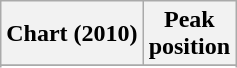<table class="wikitable sortable plainrowheaders">
<tr>
<th>Chart (2010)</th>
<th>Peak <br> position</th>
</tr>
<tr>
</tr>
<tr>
</tr>
<tr>
</tr>
<tr>
</tr>
</table>
